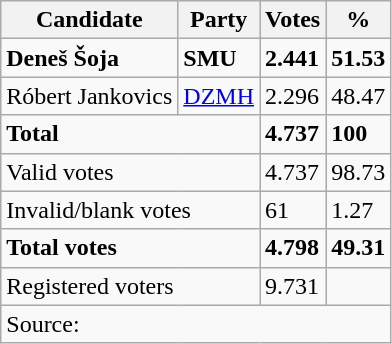<table class="wikitable" style="text-align: left;">
<tr>
<th>Candidate</th>
<th>Party</th>
<th>Votes</th>
<th>%</th>
</tr>
<tr>
<td><strong>Deneš Šoja</strong></td>
<td><strong>SMU</strong></td>
<td><strong>2.441</strong></td>
<td><strong>51.53</strong></td>
</tr>
<tr>
<td>Róbert Jankovics</td>
<td><a href='#'>DZMH</a></td>
<td>2.296</td>
<td>48.47</td>
</tr>
<tr>
<td colspan="2"><strong>Total</strong></td>
<td><strong>4.737</strong></td>
<td><strong>100</strong></td>
</tr>
<tr>
<td colspan="2">Valid votes</td>
<td>4.737</td>
<td>98.73</td>
</tr>
<tr>
<td colspan="2">Invalid/blank votes</td>
<td>61</td>
<td>1.27</td>
</tr>
<tr>
<td colspan="2"><strong>Total votes</strong></td>
<td><strong>4.798</strong></td>
<td><strong>49.31</strong></td>
</tr>
<tr>
<td colspan="2">Registered voters</td>
<td>9.731</td>
<td></td>
</tr>
<tr>
<td colspan="4">Source: </td>
</tr>
</table>
